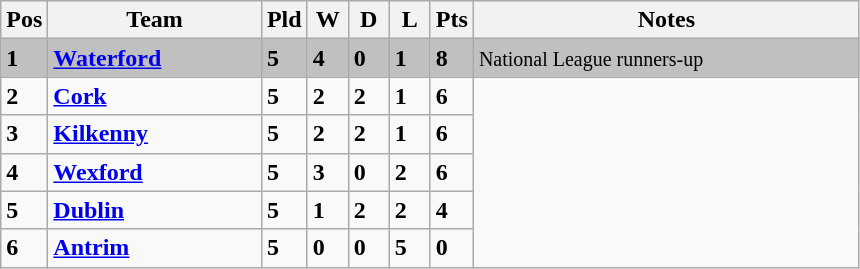<table class="wikitable" style="text-align: centre;">
<tr>
<th width=20>Pos</th>
<th width=135>Team</th>
<th width=20>Pld</th>
<th width=20>W</th>
<th width=20>D</th>
<th width=20>L</th>
<th width=20>Pts</th>
<th width=250>Notes</th>
</tr>
<tr style="background:silver;">
<td><strong>1</strong></td>
<td align=left><strong> <a href='#'>Waterford</a> </strong></td>
<td><strong>5</strong></td>
<td><strong>4</strong></td>
<td><strong>0</strong></td>
<td><strong>1</strong></td>
<td><strong>8</strong></td>
<td><small>National League runners-up</small></td>
</tr>
<tr>
<td><strong>2</strong></td>
<td align=left><strong> <a href='#'>Cork</a> </strong></td>
<td><strong>5</strong></td>
<td><strong>2</strong></td>
<td><strong>2</strong></td>
<td><strong>1</strong></td>
<td><strong>6</strong></td>
</tr>
<tr>
<td><strong>3</strong></td>
<td align=left><strong> <a href='#'>Kilkenny</a> </strong></td>
<td><strong>5</strong></td>
<td><strong>2</strong></td>
<td><strong>2</strong></td>
<td><strong>1</strong></td>
<td><strong>6</strong></td>
</tr>
<tr>
<td><strong>4</strong></td>
<td align=left><strong> <a href='#'>Wexford</a> </strong></td>
<td><strong>5</strong></td>
<td><strong>3</strong></td>
<td><strong>0</strong></td>
<td><strong>2</strong></td>
<td><strong>6</strong></td>
</tr>
<tr>
<td><strong>5</strong></td>
<td align=left><strong> <a href='#'>Dublin</a> </strong></td>
<td><strong>5</strong></td>
<td><strong>1</strong></td>
<td><strong>2</strong></td>
<td><strong>2</strong></td>
<td><strong>4</strong></td>
</tr>
<tr>
<td><strong>6</strong></td>
<td align=left><strong> <a href='#'>Antrim</a> </strong></td>
<td><strong>5</strong></td>
<td><strong>0</strong></td>
<td><strong>0</strong></td>
<td><strong>5</strong></td>
<td><strong>0</strong></td>
</tr>
</table>
